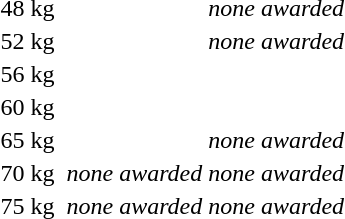<table>
<tr>
<td>48 kg</td>
<td></td>
<td></td>
<td><em>none awarded</em></td>
</tr>
<tr>
<td>52 kg</td>
<td></td>
<td></td>
<td><em>none awarded</em></td>
</tr>
<tr>
<td rowspan=2>56 kg</td>
<td rowspan=2></td>
<td rowspan=2></td>
<td></td>
</tr>
<tr>
<td></td>
</tr>
<tr>
<td rowspan=2>60 kg</td>
<td rowspan=2></td>
<td rowspan=2></td>
<td></td>
</tr>
<tr>
<td></td>
</tr>
<tr>
<td>65 kg</td>
<td></td>
<td></td>
<td><em>none awarded</em></td>
</tr>
<tr>
<td>70 kg</td>
<td></td>
<td><em>none awarded</em></td>
<td><em>none awarded</em></td>
</tr>
<tr>
<td>75 kg</td>
<td></td>
<td><em>none awarded</em></td>
<td><em>none awarded</em></td>
</tr>
<tr>
</tr>
</table>
